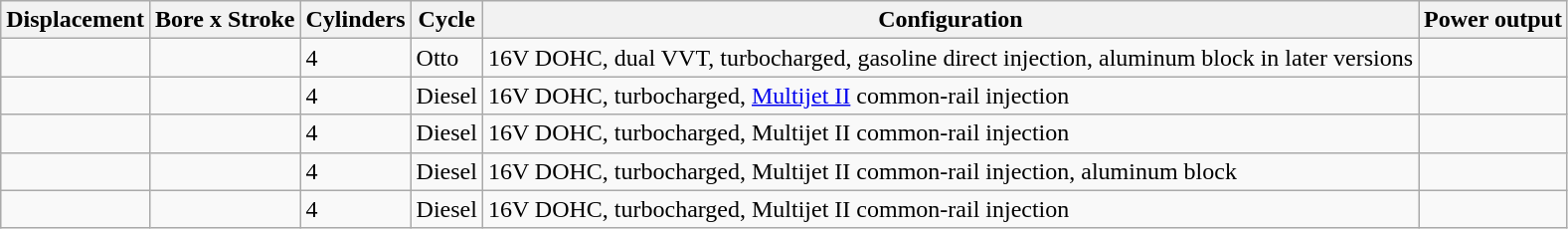<table class=wikitable>
<tr>
<th>Displacement</th>
<th>Bore x Stroke</th>
<th>Cylinders</th>
<th>Cycle</th>
<th>Configuration</th>
<th>Power output</th>
</tr>
<tr>
<td></td>
<td></td>
<td>4</td>
<td>Otto</td>
<td>16V DOHC, dual VVT, turbocharged, gasoline direct injection, aluminum block in later versions</td>
<td></td>
</tr>
<tr>
<td></td>
<td></td>
<td>4</td>
<td>Diesel</td>
<td>16V DOHC, turbocharged, <a href='#'>Multijet II</a> common-rail injection</td>
<td></td>
</tr>
<tr>
<td></td>
<td></td>
<td>4</td>
<td>Diesel</td>
<td>16V DOHC, turbocharged, Multijet II common-rail injection</td>
<td></td>
</tr>
<tr>
<td></td>
<td></td>
<td>4</td>
<td>Diesel</td>
<td>16V DOHC, turbocharged, Multijet II common-rail injection, aluminum block</td>
<td></td>
</tr>
<tr>
<td></td>
<td></td>
<td>4</td>
<td>Diesel</td>
<td>16V DOHC, turbocharged, Multijet II common-rail injection</td>
<td></td>
</tr>
</table>
